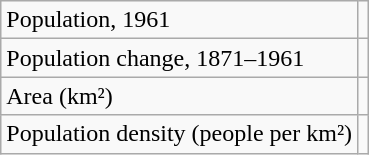<table class="wikitable">
<tr>
<td>Population, 1961</td>
<td></td>
</tr>
<tr>
<td>Population change, 1871–1961</td>
<td></td>
</tr>
<tr>
<td>Area (km²)</td>
<td></td>
</tr>
<tr>
<td>Population density (people per km²)</td>
<td></td>
</tr>
</table>
